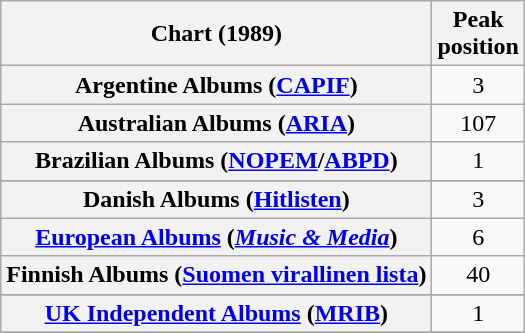<table class="wikitable sortable plainrowheaders" style="text-align:center">
<tr>
<th scope="col">Chart (1989)</th>
<th scope="col">Peak<br>position</th>
</tr>
<tr>
<th scope="row">Argentine Albums (<a href='#'>CAPIF</a>)</th>
<td>3</td>
</tr>
<tr>
<th scope="row">Australian Albums (<a href='#'>ARIA</a>)</th>
<td>107</td>
</tr>
<tr>
<th scope="row">Brazilian Albums (<a href='#'>NOPEM</a>/<a href='#'>ABPD</a>)</th>
<td>1</td>
</tr>
<tr>
</tr>
<tr>
<th scope="row">Danish Albums (<a href='#'>Hitlisten</a>)</th>
<td>3</td>
</tr>
<tr>
<th scope="row"><a href='#'>European Albums</a> (<em><a href='#'>Music & Media</a></em>)</th>
<td>6</td>
</tr>
<tr>
<th scope="row">Finnish Albums (<a href='#'>Suomen virallinen lista</a>)</th>
<td>40</td>
</tr>
<tr>
</tr>
<tr>
</tr>
<tr>
</tr>
<tr>
</tr>
<tr>
<th scope="row"><a href='#'>UK Independent Albums</a> (<a href='#'>MRIB</a>)</th>
<td>1</td>
</tr>
<tr>
</tr>
</table>
